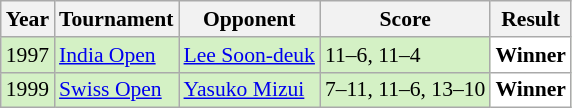<table class="sortable wikitable" style="font-size: 90%;">
<tr>
<th>Year</th>
<th>Tournament</th>
<th>Opponent</th>
<th>Score</th>
<th>Result</th>
</tr>
<tr style="background:#D4F1C5">
<td align="center">1997</td>
<td align="left"><a href='#'>India Open</a></td>
<td align="left"> <a href='#'>Lee Soon-deuk</a></td>
<td align="left">11–6, 11–4</td>
<td style="text-align:left; background:white"> <strong>Winner</strong></td>
</tr>
<tr style="background:#D4F1C5">
<td align="center">1999</td>
<td align="left"><a href='#'>Swiss Open</a></td>
<td align="left"> <a href='#'>Yasuko Mizui</a></td>
<td align="left">7–11, 11–6, 13–10</td>
<td style="text-align:left; background:white"> <strong>Winner</strong></td>
</tr>
</table>
